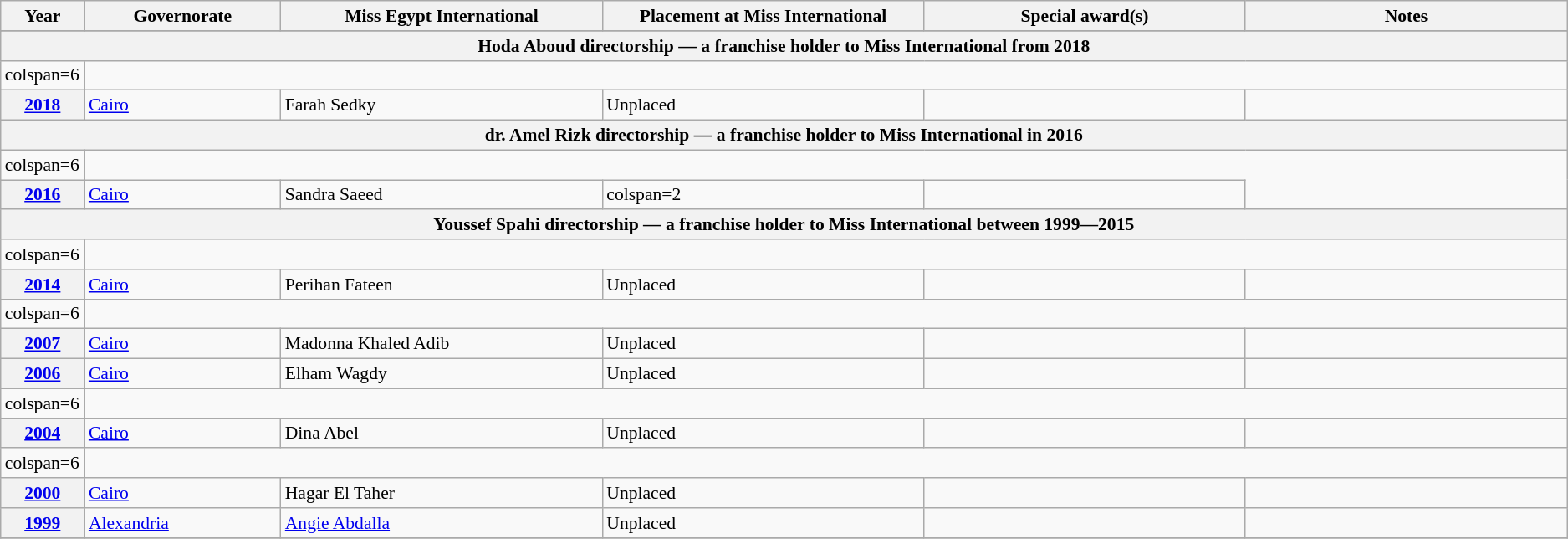<table class="wikitable " style="font-size: 90%;">
<tr>
<th width="60">Year</th>
<th width="150">Governorate</th>
<th width="250">Miss Egypt International</th>
<th width="250">Placement at Miss International</th>
<th width="250">Special award(s)</th>
<th width="250">Notes</th>
</tr>
<tr>
</tr>
<tr>
<th colspan="6">Hoda Aboud directorship — a franchise holder to Miss International from 2018</th>
</tr>
<tr>
<td>colspan=6 </td>
</tr>
<tr>
<th><a href='#'>2018</a></th>
<td><a href='#'>Cairo</a></td>
<td>Farah Sedky</td>
<td>Unplaced</td>
<td></td>
<td></td>
</tr>
<tr>
<th colspan="6">dr. Amel Rizk directorship — a franchise holder to Miss International in 2016</th>
</tr>
<tr>
<td>colspan=6 </td>
</tr>
<tr>
<th><a href='#'>2016</a></th>
<td><a href='#'>Cairo</a></td>
<td>Sandra Saeed</td>
<td>colspan=2 </td>
<td></td>
</tr>
<tr>
<th colspan="6">Youssef Spahi directorship — a franchise holder to Miss International between 1999―2015</th>
</tr>
<tr>
<td>colspan=6 </td>
</tr>
<tr>
<th><a href='#'>2014</a></th>
<td><a href='#'>Cairo</a></td>
<td>Perihan Fateen</td>
<td>Unplaced</td>
<td></td>
<td></td>
</tr>
<tr>
<td>colspan=6 </td>
</tr>
<tr>
<th><a href='#'>2007</a></th>
<td><a href='#'>Cairo</a></td>
<td>Madonna Khaled Adib</td>
<td>Unplaced</td>
<td></td>
<td></td>
</tr>
<tr>
<th><a href='#'>2006</a></th>
<td><a href='#'>Cairo</a></td>
<td>Elham Wagdy</td>
<td>Unplaced</td>
<td></td>
<td></td>
</tr>
<tr>
<td>colspan=6 </td>
</tr>
<tr>
<th><a href='#'>2004</a></th>
<td><a href='#'>Cairo</a></td>
<td>Dina Abel</td>
<td>Unplaced</td>
<td></td>
<td></td>
</tr>
<tr>
<td>colspan=6 </td>
</tr>
<tr>
<th><a href='#'>2000</a></th>
<td><a href='#'>Cairo</a></td>
<td>Hagar El Taher</td>
<td>Unplaced</td>
<td></td>
<td></td>
</tr>
<tr>
<th><a href='#'>1999</a></th>
<td><a href='#'>Alexandria</a></td>
<td><a href='#'>Angie Abdalla</a></td>
<td>Unplaced</td>
<td></td>
<td></td>
</tr>
<tr>
</tr>
</table>
